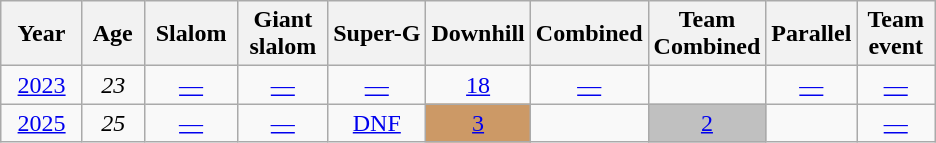<table class=wikitable style="text-align:center">
<tr>
<th>  Year  </th>
<th> Age </th>
<th> Slalom </th>
<th> Giant <br> slalom </th>
<th>Super-G</th>
<th>Downhill</th>
<th>Combined</th>
<th>Team<br>Combined</th>
<th>Parallel</th>
<th>Team<br> event </th>
</tr>
<tr>
<td><a href='#'>2023</a></td>
<td><em>23</em></td>
<td><a href='#'>—</a></td>
<td><a href='#'>—</a></td>
<td><a href='#'>—</a></td>
<td><a href='#'>18</a></td>
<td><a href='#'>—</a></td>
<td></td>
<td><a href='#'>—</a></td>
<td><a href='#'>—</a></td>
</tr>
<tr>
<td><a href='#'>2025</a></td>
<td><em>25</em></td>
<td><a href='#'>—</a></td>
<td><a href='#'>—</a></td>
<td><a href='#'>DNF</a></td>
<td bgcolor="cc9966"><a href='#'>3</a></td>
<td></td>
<td bgcolor=silver><a href='#'>2</a></td>
<td></td>
<td><a href='#'>—</a></td>
</tr>
</table>
